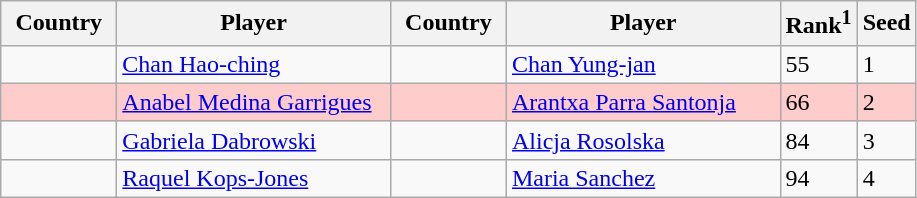<table class="sortable wikitable">
<tr>
<th width="70">Country</th>
<th width="175">Player</th>
<th width="70">Country</th>
<th width="175">Player</th>
<th>Rank<sup>1</sup></th>
<th>Seed</th>
</tr>
<tr>
<td></td>
<td><a href='#'>Chan Hao-ching</a></td>
<td></td>
<td><a href='#'>Chan Yung-jan</a></td>
<td>55</td>
<td>1</td>
</tr>
<tr style="background:#fcc;">
<td></td>
<td><a href='#'>Anabel Medina Garrigues</a></td>
<td></td>
<td><a href='#'>Arantxa Parra Santonja</a></td>
<td>66</td>
<td>2</td>
</tr>
<tr>
<td></td>
<td><a href='#'>Gabriela Dabrowski</a></td>
<td></td>
<td><a href='#'>Alicja Rosolska</a></td>
<td>84</td>
<td>3</td>
</tr>
<tr>
<td></td>
<td><a href='#'>Raquel Kops-Jones</a></td>
<td></td>
<td><a href='#'>Maria Sanchez</a></td>
<td>94</td>
<td>4</td>
</tr>
</table>
